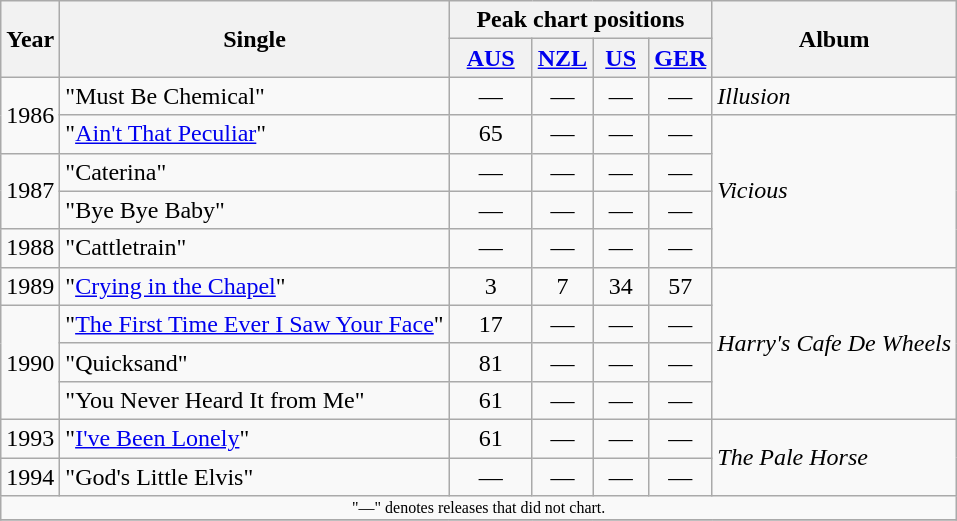<table class="wikitable">
<tr>
<th rowspan="2"><strong>Year</strong></th>
<th rowspan="2"><strong>Single</strong></th>
<th colspan="4"><strong>Peak chart positions</strong></th>
<th rowspan="2"><strong>Album</strong></th>
</tr>
<tr>
<th style="width:3em"><a href='#'>AUS</a><br></th>
<th width="30"><a href='#'>NZL</a><br></th>
<th width="30"><a href='#'>US</a></th>
<th width="30"><a href='#'>GER</a></th>
</tr>
<tr>
<td rowspan="2">1986</td>
<td align="left">"Must Be Chemical"</td>
<td align="center">—</td>
<td align="center">—</td>
<td align="center">—</td>
<td align="center">—</td>
<td rowspan="1"><em>Illusion</em></td>
</tr>
<tr>
<td align="left">"<a href='#'>Ain't That Peculiar</a>"</td>
<td align="center">65</td>
<td align="center">—</td>
<td align="center">—</td>
<td align="center">—</td>
<td rowspan="4"><em>Vicious</em></td>
</tr>
<tr>
<td rowspan="2">1987</td>
<td align="left">"Caterina"</td>
<td align="center">—</td>
<td align="center">—</td>
<td align="center">—</td>
<td align="center">—</td>
</tr>
<tr>
<td align="left">"Bye Bye Baby"</td>
<td align="center">—</td>
<td align="center">—</td>
<td align="center">—</td>
<td align="center">—</td>
</tr>
<tr>
<td>1988</td>
<td align="left">"Cattletrain"</td>
<td align="center">—</td>
<td align="center">—</td>
<td align="center">—</td>
<td align="center">—</td>
</tr>
<tr>
<td>1989</td>
<td align="left">"<a href='#'>Crying in the Chapel</a>"</td>
<td align="center">3</td>
<td align="center">7</td>
<td align="center">34</td>
<td align="center">57</td>
<td rowspan="4"><em>Harry's Cafe De Wheels</em></td>
</tr>
<tr>
<td rowspan="3">1990</td>
<td align="left">"<a href='#'>The First Time Ever I Saw Your Face</a>"</td>
<td align="center">17</td>
<td align="center">—</td>
<td align="center">—</td>
<td align="center">—</td>
</tr>
<tr>
<td align="left">"Quicksand"</td>
<td align="center">81</td>
<td align="center">—</td>
<td align="center">—</td>
<td align="center">—</td>
</tr>
<tr>
<td align="left">"You Never Heard It from Me"</td>
<td align="center">61</td>
<td align="center">—</td>
<td align="center">—</td>
<td align="center">—</td>
</tr>
<tr>
<td>1993</td>
<td align="left">"<a href='#'>I've Been Lonely</a>"</td>
<td align="center">61</td>
<td align="center">—</td>
<td align="center">—</td>
<td align="center">—</td>
<td rowspan="2"><em>The Pale Horse</em></td>
</tr>
<tr>
<td>1994</td>
<td align="left">"God's Little Elvis"</td>
<td align="center">—</td>
<td align="center">—</td>
<td align="center">—</td>
<td align="center">—</td>
</tr>
<tr>
<td align="center" colspan="7" style="font-size: 8pt">"—" denotes releases that did not chart.</td>
</tr>
<tr>
</tr>
</table>
